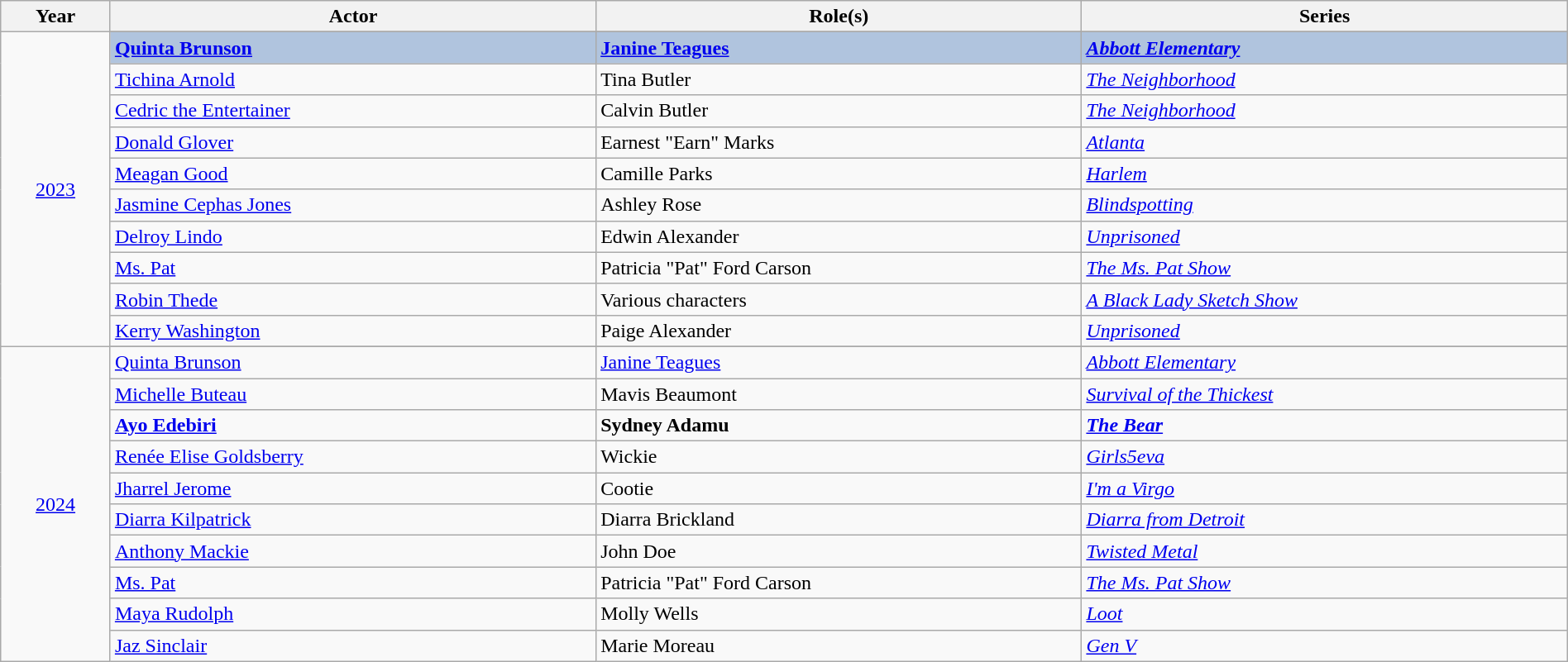<table class="wikitable" style="width:100%; text-align:left">
<tr>
<th style="width:7%;">Year</th>
<th style="width:31%;">Actor</th>
<th style="width:31%;">Role(s)</th>
<th style="width:31%;">Series</th>
</tr>
<tr>
<td rowspan="11" align="center"><a href='#'>2023</a><br></td>
</tr>
<tr style="background:#B0C4DE">
<td><strong><a href='#'>Quinta Brunson</a></strong></td>
<td><strong><a href='#'>Janine Teagues</a></strong></td>
<td><strong><em><a href='#'>Abbott Elementary</a></em></strong></td>
</tr>
<tr>
<td><a href='#'>Tichina Arnold</a></td>
<td>Tina Butler</td>
<td><em><a href='#'>The Neighborhood</a></em></td>
</tr>
<tr>
<td><a href='#'>Cedric the Entertainer</a></td>
<td>Calvin Butler</td>
<td><em><a href='#'>The Neighborhood</a></em></td>
</tr>
<tr>
<td><a href='#'>Donald Glover</a></td>
<td>Earnest "Earn" Marks</td>
<td><em><a href='#'>Atlanta</a></em></td>
</tr>
<tr>
<td><a href='#'>Meagan Good</a></td>
<td>Camille Parks</td>
<td><em><a href='#'>Harlem</a></em></td>
</tr>
<tr>
<td><a href='#'>Jasmine Cephas Jones</a></td>
<td>Ashley Rose</td>
<td><em><a href='#'>Blindspotting</a></em></td>
</tr>
<tr>
<td><a href='#'>Delroy Lindo</a></td>
<td>Edwin Alexander</td>
<td><em><a href='#'>Unprisoned</a></em></td>
</tr>
<tr>
<td><a href='#'>Ms. Pat</a></td>
<td>Patricia "Pat" Ford Carson</td>
<td><em><a href='#'>The Ms. Pat Show</a></em></td>
</tr>
<tr>
<td><a href='#'>Robin Thede</a></td>
<td>Various characters</td>
<td><em><a href='#'>A Black Lady Sketch Show</a></em></td>
</tr>
<tr>
<td><a href='#'>Kerry Washington</a></td>
<td>Paige Alexander</td>
<td><em><a href='#'>Unprisoned</a></em></td>
</tr>
<tr>
<td rowspan="11" align="center"><a href='#'>2024</a><br></td>
</tr>
<tr>
<td><a href='#'>Quinta Brunson</a></td>
<td><a href='#'>Janine Teagues</a></td>
<td><em><a href='#'>Abbott Elementary</a></em></td>
</tr>
<tr>
<td><a href='#'>Michelle Buteau</a></td>
<td>Mavis Beaumont</td>
<td><em><a href='#'>Survival of the Thickest</a></em></td>
</tr>
<tr>
<td><strong><a href='#'>Ayo Edebiri</a></strong></td>
<td><strong>Sydney Adamu</strong></td>
<td><strong><em><a href='#'>The Bear</a></em></strong></td>
</tr>
<tr>
<td><a href='#'>Renée Elise Goldsberry</a></td>
<td>Wickie</td>
<td><em><a href='#'>Girls5eva</a></em></td>
</tr>
<tr>
<td><a href='#'>Jharrel Jerome</a></td>
<td>Cootie</td>
<td><em><a href='#'>I'm a Virgo</a></em></td>
</tr>
<tr>
<td><a href='#'>Diarra Kilpatrick</a></td>
<td>Diarra Brickland</td>
<td><em><a href='#'>Diarra from Detroit</a></em></td>
</tr>
<tr>
<td><a href='#'>Anthony Mackie</a></td>
<td>John Doe</td>
<td><em><a href='#'>Twisted Metal</a></em></td>
</tr>
<tr>
<td><a href='#'>Ms. Pat</a></td>
<td>Patricia "Pat" Ford Carson</td>
<td><em><a href='#'>The Ms. Pat Show</a></em></td>
</tr>
<tr>
<td><a href='#'>Maya Rudolph</a></td>
<td>Molly Wells</td>
<td><em><a href='#'>Loot</a></em></td>
</tr>
<tr>
<td><a href='#'>Jaz Sinclair</a></td>
<td>Marie Moreau</td>
<td><em><a href='#'>Gen V</a></em></td>
</tr>
</table>
